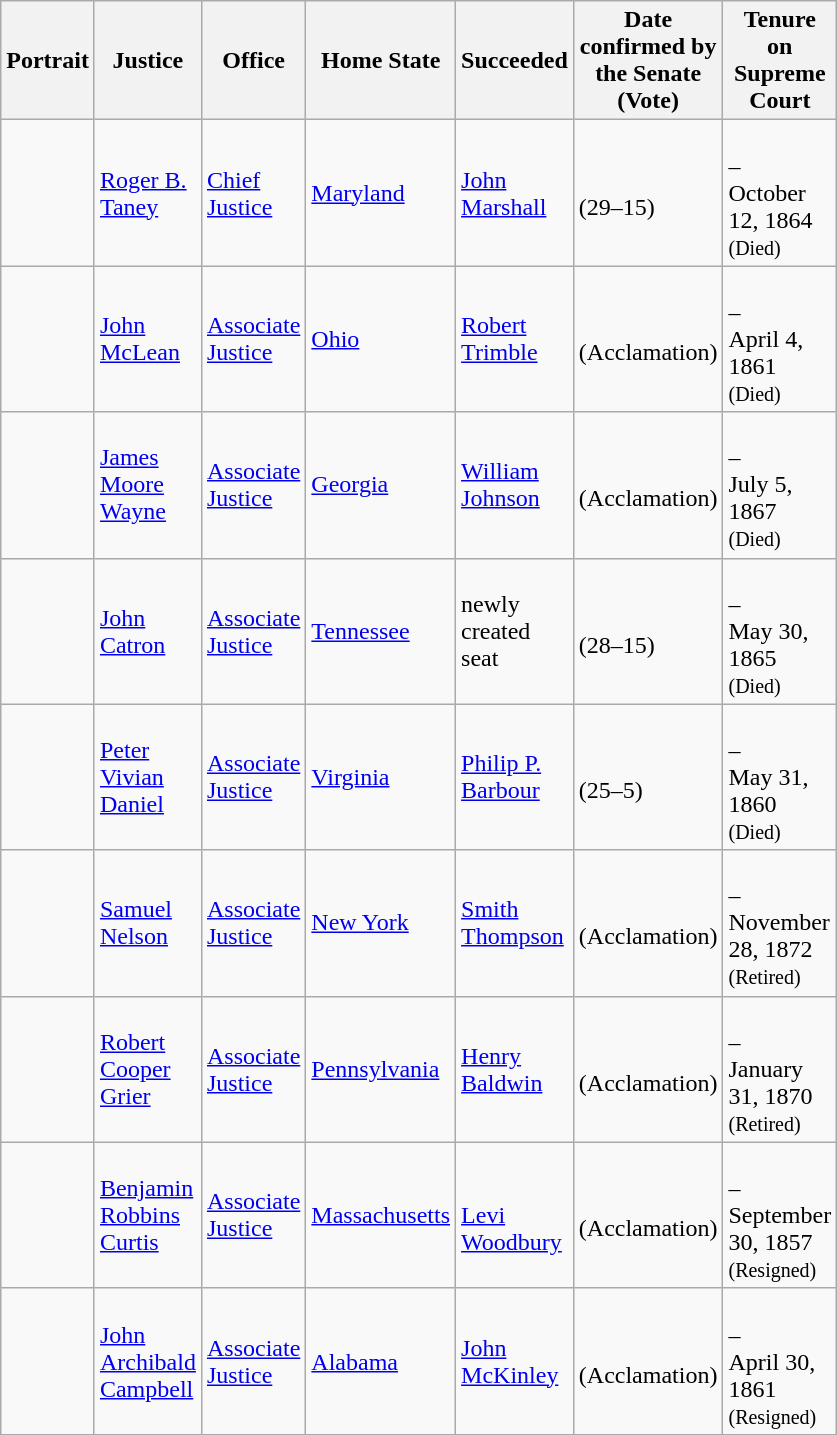<table class="wikitable sortable">
<tr>
<th scope="col" style="width: 10px;">Portrait</th>
<th scope="col" style="width: 10px;">Justice</th>
<th scope="col" style="width: 10px;">Office</th>
<th scope="col" style="width: 10px;">Home State</th>
<th scope="col" style="width: 10px;">Succeeded</th>
<th scope="col" style="width: 10px;">Date confirmed by the Senate<br>(Vote)</th>
<th scope="col" style="width: 10px;">Tenure on Supreme Court</th>
</tr>
<tr>
<td></td>
<td><a href='#'>Roger B. Taney</a></td>
<td><a href='#'>Chief Justice</a></td>
<td><a href='#'>Maryland</a></td>
<td><a href='#'>John Marshall</a></td>
<td><br>(29–15)</td>
<td><br>–<br>October 12, 1864<br><small>(Died)</small></td>
</tr>
<tr>
<td></td>
<td><a href='#'>John McLean</a></td>
<td><a href='#'>Associate Justice</a></td>
<td><a href='#'>Ohio</a></td>
<td><a href='#'>Robert Trimble</a></td>
<td><br>(Acclamation)</td>
<td><br>–<br>April 4, 1861<br><small>(Died)</small></td>
</tr>
<tr>
<td></td>
<td><a href='#'>James Moore Wayne</a></td>
<td><a href='#'>Associate Justice</a></td>
<td><a href='#'>Georgia</a></td>
<td><a href='#'>William Johnson</a></td>
<td><br>(Acclamation)</td>
<td><br>–<br>July 5, 1867<br><small>(Died)</small></td>
</tr>
<tr>
<td></td>
<td><a href='#'>John Catron</a></td>
<td><a href='#'>Associate Justice</a></td>
<td><a href='#'>Tennessee</a></td>
<td>newly created seat</td>
<td><br>(28–15)</td>
<td><br>–<br>May 30, 1865<br><small>(Died)</small></td>
</tr>
<tr>
<td></td>
<td><a href='#'>Peter Vivian Daniel</a></td>
<td><a href='#'>Associate Justice</a></td>
<td><a href='#'>Virginia</a></td>
<td><a href='#'>Philip P. Barbour</a></td>
<td><br>(25–5)</td>
<td><br>–<br>May 31, 1860<br><small>(Died)</small></td>
</tr>
<tr>
<td></td>
<td><a href='#'>Samuel Nelson</a></td>
<td><a href='#'>Associate Justice</a></td>
<td><a href='#'>New York</a></td>
<td><a href='#'>Smith Thompson</a></td>
<td><br>(Acclamation)</td>
<td><br>–<br>November 28, 1872<br><small>(Retired)</small></td>
</tr>
<tr>
<td></td>
<td><a href='#'>Robert Cooper Grier</a></td>
<td><a href='#'>Associate Justice</a></td>
<td><a href='#'>Pennsylvania</a></td>
<td><a href='#'>Henry Baldwin</a></td>
<td><br>(Acclamation)</td>
<td><br>–<br>January 31, 1870<br><small>(Retired)</small></td>
</tr>
<tr>
<td></td>
<td><a href='#'>Benjamin Robbins Curtis</a></td>
<td><a href='#'>Associate Justice</a></td>
<td><a href='#'>Massachusetts</a></td>
<td><br><a href='#'>Levi Woodbury</a></td>
<td><br>(Acclamation)</td>
<td><br>–<br>September 30, 1857<br><small>(Resigned)</small></td>
</tr>
<tr>
<td></td>
<td><a href='#'>John Archibald Campbell</a></td>
<td><a href='#'>Associate Justice</a></td>
<td><a href='#'>Alabama</a></td>
<td><a href='#'>John McKinley</a></td>
<td><br>(Acclamation)</td>
<td><br>–<br>April 30, 1861<br><small>(Resigned)</small></td>
</tr>
<tr>
</tr>
</table>
